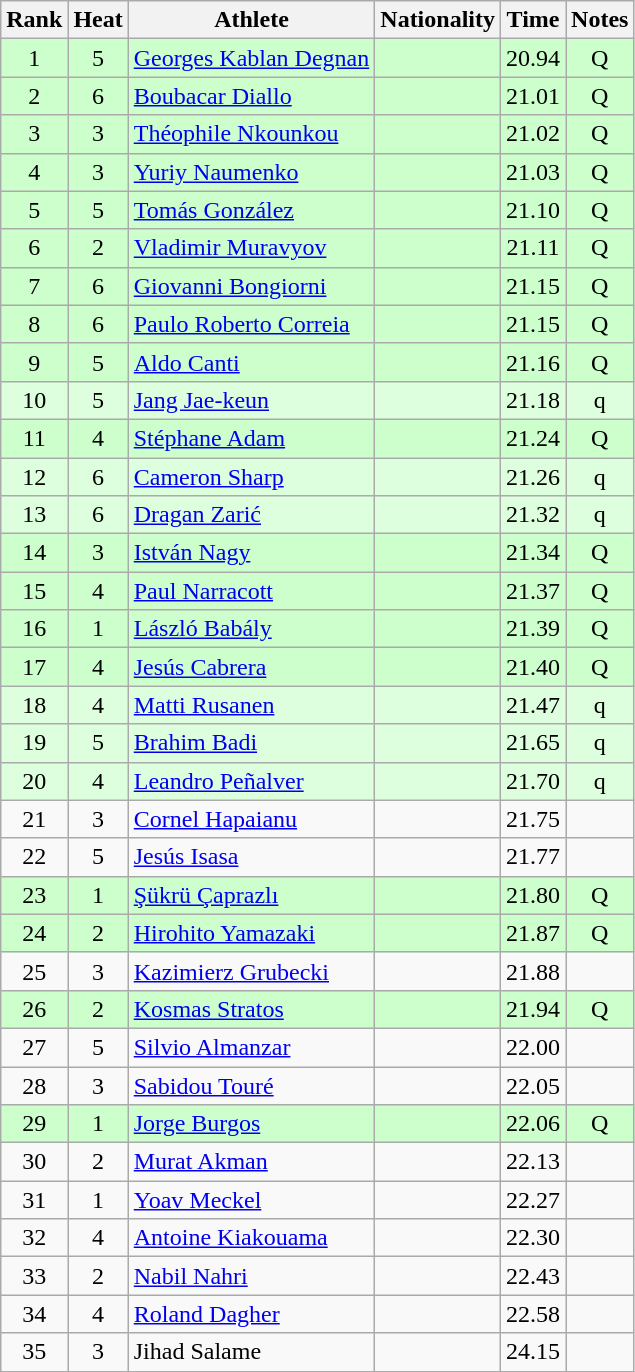<table class="wikitable sortable" style="text-align:center">
<tr>
<th>Rank</th>
<th>Heat</th>
<th>Athlete</th>
<th>Nationality</th>
<th>Time</th>
<th>Notes</th>
</tr>
<tr bgcolor=ccffcc>
<td>1</td>
<td>5</td>
<td align=left><a href='#'>Georges Kablan Degnan</a></td>
<td align=left></td>
<td>20.94</td>
<td>Q</td>
</tr>
<tr bgcolor=ccffcc>
<td>2</td>
<td>6</td>
<td align=left><a href='#'>Boubacar Diallo</a></td>
<td align=left></td>
<td>21.01</td>
<td>Q</td>
</tr>
<tr bgcolor=ccffcc>
<td>3</td>
<td>3</td>
<td align=left><a href='#'>Théophile Nkounkou</a></td>
<td align=left></td>
<td>21.02</td>
<td>Q</td>
</tr>
<tr bgcolor=ccffcc>
<td>4</td>
<td>3</td>
<td align=left><a href='#'>Yuriy Naumenko</a></td>
<td align=left></td>
<td>21.03</td>
<td>Q</td>
</tr>
<tr bgcolor=ccffcc>
<td>5</td>
<td>5</td>
<td align=left><a href='#'>Tomás González</a></td>
<td align=left></td>
<td>21.10</td>
<td>Q</td>
</tr>
<tr bgcolor=ccffcc>
<td>6</td>
<td>2</td>
<td align=left><a href='#'>Vladimir Muravyov</a></td>
<td align=left></td>
<td>21.11</td>
<td>Q</td>
</tr>
<tr bgcolor=ccffcc>
<td>7</td>
<td>6</td>
<td align=left><a href='#'>Giovanni Bongiorni</a></td>
<td align=left></td>
<td>21.15</td>
<td>Q</td>
</tr>
<tr bgcolor=ccffcc>
<td>8</td>
<td>6</td>
<td align=left><a href='#'>Paulo Roberto Correia</a></td>
<td align=left></td>
<td>21.15</td>
<td>Q</td>
</tr>
<tr bgcolor=ccffcc>
<td>9</td>
<td>5</td>
<td align=left><a href='#'>Aldo Canti</a></td>
<td align=left></td>
<td>21.16</td>
<td>Q</td>
</tr>
<tr bgcolor=ddffdd>
<td>10</td>
<td>5</td>
<td align=left><a href='#'>Jang Jae-keun</a></td>
<td align=left></td>
<td>21.18</td>
<td>q</td>
</tr>
<tr bgcolor=ccffcc>
<td>11</td>
<td>4</td>
<td align=left><a href='#'>Stéphane Adam</a></td>
<td align=left></td>
<td>21.24</td>
<td>Q</td>
</tr>
<tr bgcolor=ddffdd>
<td>12</td>
<td>6</td>
<td align=left><a href='#'>Cameron Sharp</a></td>
<td align=left></td>
<td>21.26</td>
<td>q</td>
</tr>
<tr bgcolor=ddffdd>
<td>13</td>
<td>6</td>
<td align=left><a href='#'>Dragan Zarić</a></td>
<td align=left></td>
<td>21.32</td>
<td>q</td>
</tr>
<tr bgcolor=ccffcc>
<td>14</td>
<td>3</td>
<td align=left><a href='#'>István Nagy</a></td>
<td align=left></td>
<td>21.34</td>
<td>Q</td>
</tr>
<tr bgcolor=ccffcc>
<td>15</td>
<td>4</td>
<td align=left><a href='#'>Paul Narracott</a></td>
<td align=left></td>
<td>21.37</td>
<td>Q</td>
</tr>
<tr bgcolor=ccffcc>
<td>16</td>
<td>1</td>
<td align=left><a href='#'>László Babály</a></td>
<td align=left></td>
<td>21.39</td>
<td>Q</td>
</tr>
<tr bgcolor=ccffcc>
<td>17</td>
<td>4</td>
<td align=left><a href='#'>Jesús Cabrera</a></td>
<td align=left></td>
<td>21.40</td>
<td>Q</td>
</tr>
<tr bgcolor=ddffdd>
<td>18</td>
<td>4</td>
<td align=left><a href='#'>Matti Rusanen</a></td>
<td align=left></td>
<td>21.47</td>
<td>q</td>
</tr>
<tr bgcolor=ddffdd>
<td>19</td>
<td>5</td>
<td align=left><a href='#'>Brahim Badi</a></td>
<td align=left></td>
<td>21.65</td>
<td>q</td>
</tr>
<tr bgcolor=ddffdd>
<td>20</td>
<td>4</td>
<td align=left><a href='#'>Leandro Peñalver</a></td>
<td align=left></td>
<td>21.70</td>
<td>q</td>
</tr>
<tr>
<td>21</td>
<td>3</td>
<td align=left><a href='#'>Cornel Hapaianu</a></td>
<td align=left></td>
<td>21.75</td>
<td></td>
</tr>
<tr>
<td>22</td>
<td>5</td>
<td align=left><a href='#'>Jesús Isasa</a></td>
<td align=left></td>
<td>21.77</td>
<td></td>
</tr>
<tr bgcolor=ccffcc>
<td>23</td>
<td>1</td>
<td align=left><a href='#'>Şükrü Çaprazlı</a></td>
<td align=left></td>
<td>21.80</td>
<td>Q</td>
</tr>
<tr bgcolor=ccffcc>
<td>24</td>
<td>2</td>
<td align=left><a href='#'>Hirohito Yamazaki</a></td>
<td align=left></td>
<td>21.87</td>
<td>Q</td>
</tr>
<tr>
<td>25</td>
<td>3</td>
<td align=left><a href='#'>Kazimierz Grubecki</a></td>
<td align=left></td>
<td>21.88</td>
<td></td>
</tr>
<tr bgcolor=ccffcc>
<td>26</td>
<td>2</td>
<td align=left><a href='#'>Kosmas Stratos</a></td>
<td align=left></td>
<td>21.94</td>
<td>Q</td>
</tr>
<tr>
<td>27</td>
<td>5</td>
<td align=left><a href='#'>Silvio Almanzar</a></td>
<td align=left></td>
<td>22.00</td>
<td></td>
</tr>
<tr>
<td>28</td>
<td>3</td>
<td align=left><a href='#'>Sabidou Touré</a></td>
<td align=left></td>
<td>22.05</td>
<td></td>
</tr>
<tr bgcolor=ccffcc>
<td>29</td>
<td>1</td>
<td align=left><a href='#'>Jorge Burgos</a></td>
<td align=left></td>
<td>22.06</td>
<td>Q</td>
</tr>
<tr>
<td>30</td>
<td>2</td>
<td align=left><a href='#'>Murat Akman</a></td>
<td align=left></td>
<td>22.13</td>
<td></td>
</tr>
<tr>
<td>31</td>
<td>1</td>
<td align=left><a href='#'>Yoav Meckel</a></td>
<td align=left></td>
<td>22.27</td>
<td></td>
</tr>
<tr>
<td>32</td>
<td>4</td>
<td align=left><a href='#'>Antoine Kiakouama</a></td>
<td align=left></td>
<td>22.30</td>
<td></td>
</tr>
<tr>
<td>33</td>
<td>2</td>
<td align=left><a href='#'>Nabil Nahri</a></td>
<td align=left></td>
<td>22.43</td>
<td></td>
</tr>
<tr>
<td>34</td>
<td>4</td>
<td align=left><a href='#'>Roland Dagher</a></td>
<td align=left></td>
<td>22.58</td>
<td></td>
</tr>
<tr>
<td>35</td>
<td>3</td>
<td align=left>Jihad Salame</td>
<td align=left></td>
<td>24.15</td>
<td></td>
</tr>
</table>
